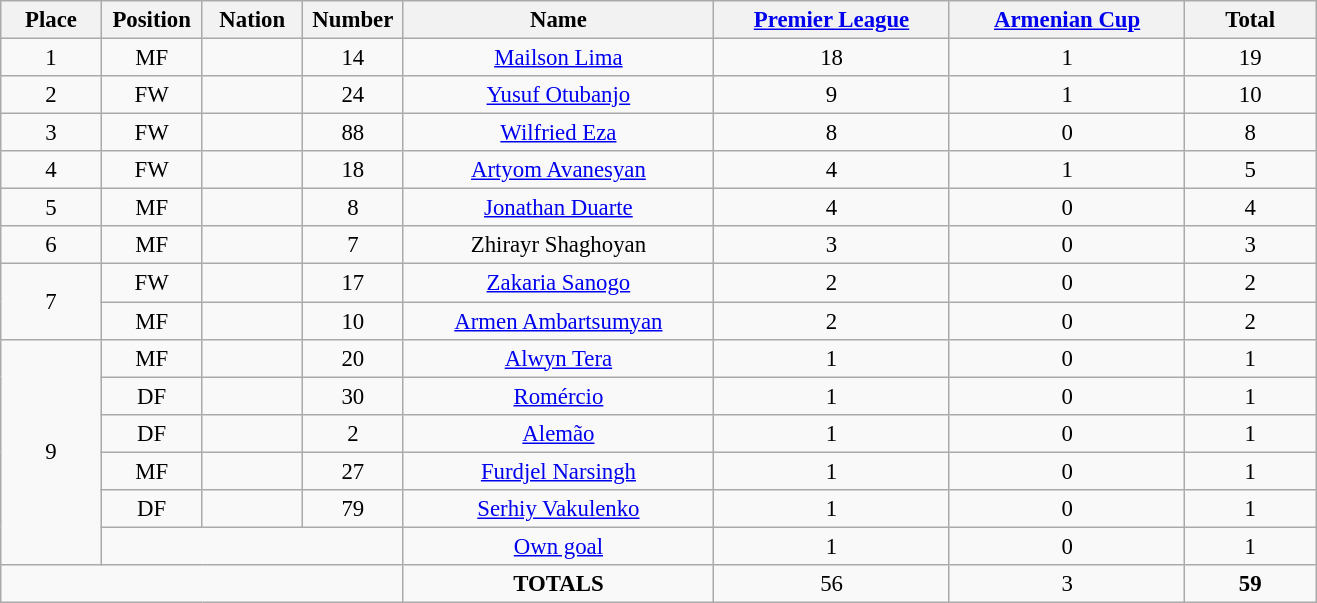<table class="wikitable" style="font-size: 95%; text-align: center;">
<tr>
<th width=60>Place</th>
<th width=60>Position</th>
<th width=60>Nation</th>
<th width=60>Number</th>
<th width=200>Name</th>
<th width=150><a href='#'>Premier League</a></th>
<th width=150><a href='#'>Armenian Cup</a></th>
<th width=80><strong>Total</strong></th>
</tr>
<tr>
<td>1</td>
<td>MF</td>
<td></td>
<td>14</td>
<td><a href='#'>Mailson Lima</a></td>
<td>18</td>
<td>1</td>
<td>19</td>
</tr>
<tr>
<td>2</td>
<td>FW</td>
<td></td>
<td>24</td>
<td><a href='#'>Yusuf Otubanjo</a></td>
<td>9</td>
<td>1</td>
<td>10</td>
</tr>
<tr>
<td>3</td>
<td>FW</td>
<td></td>
<td>88</td>
<td><a href='#'>Wilfried Eza</a></td>
<td>8</td>
<td>0</td>
<td>8</td>
</tr>
<tr>
<td>4</td>
<td>FW</td>
<td></td>
<td>18</td>
<td><a href='#'>Artyom Avanesyan</a></td>
<td>4</td>
<td>1</td>
<td>5</td>
</tr>
<tr>
<td>5</td>
<td>MF</td>
<td></td>
<td>8</td>
<td><a href='#'>Jonathan Duarte</a></td>
<td>4</td>
<td>0</td>
<td>4</td>
</tr>
<tr>
<td>6</td>
<td>MF</td>
<td></td>
<td>7</td>
<td>Zhirayr Shaghoyan</td>
<td>3</td>
<td>0</td>
<td>3</td>
</tr>
<tr>
<td rowspan="2">7</td>
<td>FW</td>
<td></td>
<td>17</td>
<td><a href='#'>Zakaria Sanogo</a></td>
<td>2</td>
<td>0</td>
<td>2</td>
</tr>
<tr>
<td>MF</td>
<td></td>
<td>10</td>
<td><a href='#'>Armen Ambartsumyan</a></td>
<td>2</td>
<td>0</td>
<td>2</td>
</tr>
<tr>
<td rowspan="6">9</td>
<td>MF</td>
<td></td>
<td>20</td>
<td><a href='#'>Alwyn Tera</a></td>
<td>1</td>
<td>0</td>
<td>1</td>
</tr>
<tr>
<td>DF</td>
<td></td>
<td>30</td>
<td><a href='#'>Romércio</a></td>
<td>1</td>
<td>0</td>
<td>1</td>
</tr>
<tr>
<td>DF</td>
<td></td>
<td>2</td>
<td><a href='#'>Alemão</a></td>
<td>1</td>
<td>0</td>
<td>1</td>
</tr>
<tr>
<td>MF</td>
<td></td>
<td>27</td>
<td><a href='#'>Furdjel Narsingh</a></td>
<td>1</td>
<td>0</td>
<td>1</td>
</tr>
<tr>
<td>DF</td>
<td></td>
<td>79</td>
<td><a href='#'>Serhiy Vakulenko</a></td>
<td>1</td>
<td>0</td>
<td>1</td>
</tr>
<tr>
<td colspan="3"></td>
<td><a href='#'>Own goal</a></td>
<td>1</td>
<td>0</td>
<td>1</td>
</tr>
<tr>
<td colspan="4"></td>
<td><strong>TOTALS</strong></td>
<td>56</td>
<td>3</td>
<td><strong>59</strong></td>
</tr>
</table>
